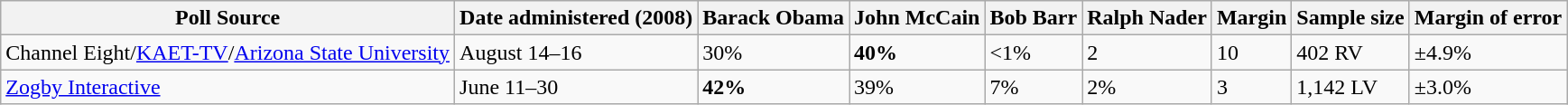<table class="wikitable collapsible">
<tr>
<th>Poll Source</th>
<th>Date administered (2008)</th>
<th>Barack Obama</th>
<th>John McCain</th>
<th>Bob Barr</th>
<th>Ralph Nader</th>
<th>Margin</th>
<th>Sample size</th>
<th>Margin of error</th>
</tr>
<tr>
<td>Channel Eight/<a href='#'>KAET-TV</a>/<a href='#'>Arizona State University</a></td>
<td>August 14–16</td>
<td>30%</td>
<td><strong>40%</strong></td>
<td><1%</td>
<td>2</td>
<td>10</td>
<td>402 RV</td>
<td>±4.9%</td>
</tr>
<tr>
<td><a href='#'>Zogby Interactive</a></td>
<td>June 11–30</td>
<td><strong>42%</strong></td>
<td>39%</td>
<td>7%</td>
<td>2%</td>
<td>3</td>
<td>1,142 LV</td>
<td>±3.0%</td>
</tr>
</table>
